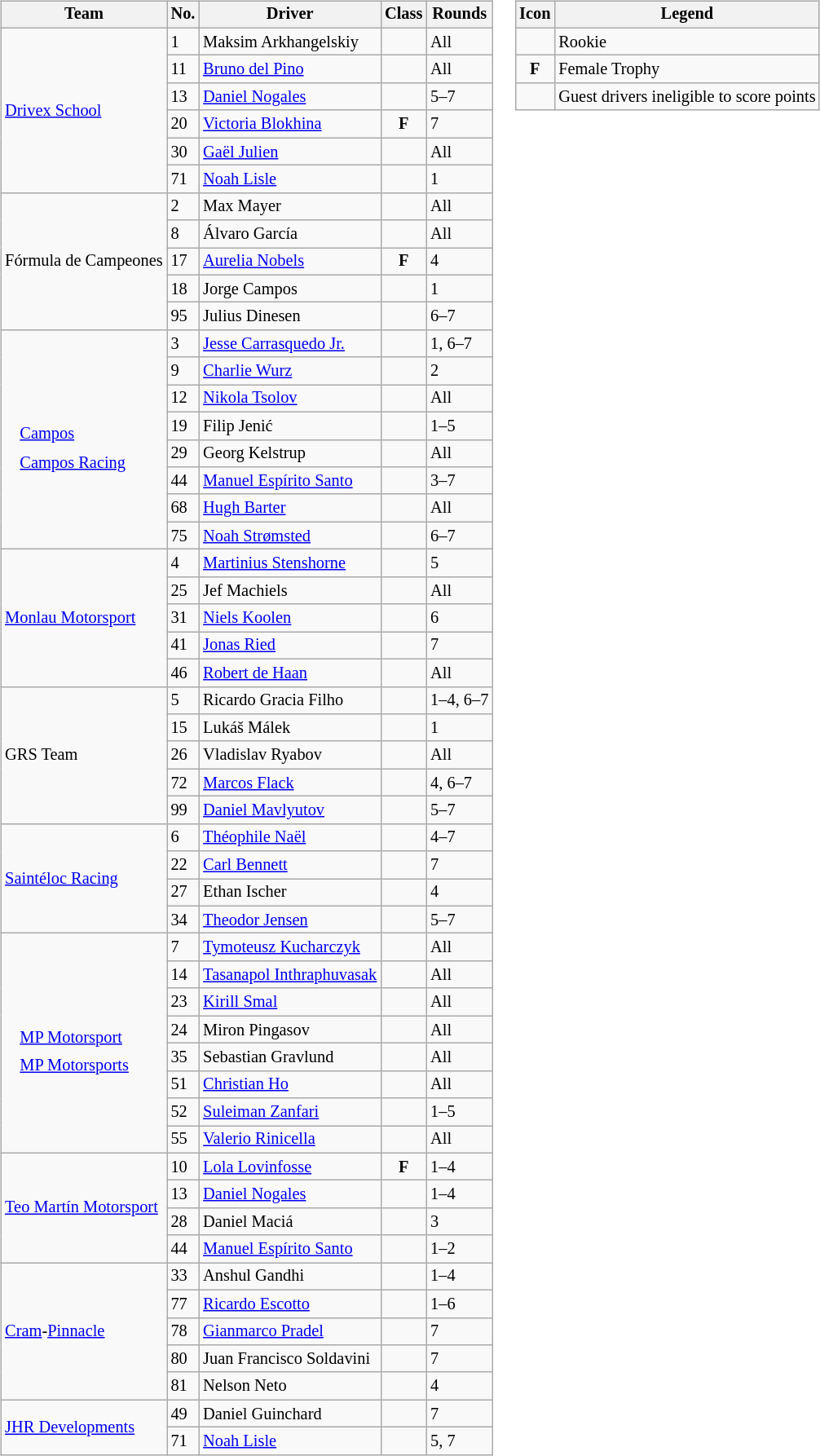<table>
<tr>
<td><br><table class="wikitable" style="font-size: 85%">
<tr>
<th>Team</th>
<th>No.</th>
<th>Driver</th>
<th>Class</th>
<th>Rounds</th>
</tr>
<tr>
<td rowspan=6> <a href='#'>Drivex School</a></td>
<td>1</td>
<td> Maksim Arkhangelskiy</td>
<td></td>
<td>All</td>
</tr>
<tr>
<td>11</td>
<td> <a href='#'>Bruno del Pino</a></td>
<td style="text-align:center"></td>
<td>All</td>
</tr>
<tr>
<td>13</td>
<td> <a href='#'>Daniel Nogales</a></td>
<td style="text-align:center"></td>
<td>5–7</td>
</tr>
<tr>
<td>20</td>
<td> <a href='#'>Victoria Blokhina</a></td>
<td style="text-align:center" nowrap><strong><span>F</span></strong> </td>
<td>7</td>
</tr>
<tr>
<td>30</td>
<td> <a href='#'>Gaël Julien</a></td>
<td></td>
<td>All</td>
</tr>
<tr>
<td>71</td>
<td> <a href='#'>Noah Lisle</a></td>
<td style="text-align:center"></td>
<td>1</td>
</tr>
<tr>
<td rowspan=5 nowrap> Fórmula de Campeones</td>
<td>2</td>
<td> Max Mayer</td>
<td style="text-align:center"></td>
<td>All</td>
</tr>
<tr>
<td>8</td>
<td> Álvaro García</td>
<td style="text-align:center"></td>
<td>All</td>
</tr>
<tr>
<td>17</td>
<td> <a href='#'>Aurelia Nobels</a></td>
<td nowrap style="text-align:center"> <strong><span>F</span></strong></td>
<td>4</td>
</tr>
<tr>
<td>18</td>
<td> Jorge Campos</td>
<td></td>
<td>1</td>
</tr>
<tr>
<td>95</td>
<td> Julius Dinesen</td>
<td style="text-align:center" nowrap> </td>
<td>6–7</td>
</tr>
<tr>
<td rowspan=8><br><table style="float: left; border-top:transparent; border-right:transparent; border-bottom:transparent; border-left:transparent;">
<tr>
<td style=" border-top:transparent; border-right:transparent; border-bottom:transparent; border-left:transparent;" rowspan=7></td>
<td style=" border-top:transparent; border-right:transparent; border-bottom:transparent; border-left:transparent;"><a href='#'>Campos</a></td>
</tr>
<tr>
<td style=" border-top:transparent; border-right:transparent; border-bottom:transparent; border-left:transparent;"><a href='#'>Campos Racing</a></td>
</tr>
<tr>
</tr>
</table>
</td>
<td>3</td>
<td> <a href='#'>Jesse Carrasquedo Jr.</a></td>
<td style="text-align:center"></td>
<td>1, 6–7</td>
</tr>
<tr>
<td>9</td>
<td> <a href='#'>Charlie Wurz</a></td>
<td></td>
<td>2</td>
</tr>
<tr>
<td>12</td>
<td> <a href='#'>Nikola Tsolov</a></td>
<td style="text-align:center"></td>
<td>All</td>
</tr>
<tr>
<td>19</td>
<td> Filip Jenić</td>
<td></td>
<td>1–5</td>
</tr>
<tr>
<td>29</td>
<td> Georg Kelstrup</td>
<td></td>
<td>All</td>
</tr>
<tr>
<td>44</td>
<td> <a href='#'>Manuel Espírito Santo</a></td>
<td></td>
<td>3–7</td>
</tr>
<tr>
<td>68</td>
<td> <a href='#'>Hugh Barter</a></td>
<td></td>
<td>All</td>
</tr>
<tr>
<td>75</td>
<td> <a href='#'>Noah Strømsted</a></td>
<td style="text-align:center"> </td>
<td>6–7</td>
</tr>
<tr>
<td rowspan=5> <a href='#'>Monlau Motorsport</a></td>
<td>4</td>
<td> <a href='#'>Martinius Stenshorne</a></td>
<td></td>
<td>5</td>
</tr>
<tr>
<td>25</td>
<td> Jef Machiels</td>
<td></td>
<td>All</td>
</tr>
<tr>
<td>31</td>
<td> <a href='#'>Niels Koolen</a></td>
<td style="text-align:center"></td>
<td>6</td>
</tr>
<tr>
<td>41</td>
<td> <a href='#'>Jonas Ried</a></td>
<td style="text-align:center"></td>
<td>7</td>
</tr>
<tr>
<td>46</td>
<td> <a href='#'>Robert de Haan</a></td>
<td></td>
<td>All</td>
</tr>
<tr>
<td rowspan=5> GRS Team</td>
<td>5</td>
<td> Ricardo Gracia Filho</td>
<td style="text-align:center"></td>
<td nowrap>1–4, 6–7</td>
</tr>
<tr>
<td>15</td>
<td> Lukáš Málek</td>
<td style="text-align:center"></td>
<td>1</td>
</tr>
<tr>
<td>26</td>
<td> Vladislav Ryabov</td>
<td></td>
<td>All</td>
</tr>
<tr>
<td>72</td>
<td> <a href='#'>Marcos Flack</a></td>
<td></td>
<td>4, 6–7</td>
</tr>
<tr>
<td>99</td>
<td> <a href='#'>Daniel Mavlyutov</a></td>
<td></td>
<td>5–7</td>
</tr>
<tr>
<td rowspan=4> <a href='#'>Saintéloc Racing</a></td>
<td>6</td>
<td> <a href='#'>Théophile Naël</a></td>
<td style="text-align:center"></td>
<td>4–7</td>
</tr>
<tr>
<td>22</td>
<td> <a href='#'>Carl Bennett</a></td>
<td style="text-align:center"> </td>
<td>7</td>
</tr>
<tr>
<td>27</td>
<td> Ethan Ischer</td>
<td></td>
<td>4</td>
</tr>
<tr>
<td>34</td>
<td> <a href='#'>Theodor Jensen</a></td>
<td style="text-align:center"></td>
<td>5–7</td>
</tr>
<tr>
<td rowspan=8><br><table style="float: left; border-top:transparent; border-right:transparent; border-bottom:transparent; border-left:transparent;">
<tr>
<td style=" border-top:transparent; border-right:transparent; border-bottom:transparent; border-left:transparent;" rowspan=8></td>
<td style=" border-top:transparent; border-right:transparent; border-bottom:transparent; border-left:transparent;"><a href='#'>MP Motorsport</a></td>
</tr>
<tr>
<td style=" border-top:transparent; border-right:transparent; border-bottom:transparent; border-left:transparent;"><a href='#'>MP Motorsports</a></td>
</tr>
<tr>
</tr>
</table>
</td>
<td>7</td>
<td> <a href='#'>Tymoteusz Kucharczyk</a></td>
<td style="text-align:center"></td>
<td>All</td>
</tr>
<tr>
<td>14</td>
<td nowrap> <a href='#'>Tasanapol Inthraphuvasak</a></td>
<td></td>
<td>All</td>
</tr>
<tr>
<td>23</td>
<td> <a href='#'>Kirill Smal</a></td>
<td></td>
<td>All</td>
</tr>
<tr>
<td>24</td>
<td> Miron Pingasov</td>
<td></td>
<td>All</td>
</tr>
<tr>
<td>35</td>
<td> Sebastian Gravlund</td>
<td style="text-align:center"></td>
<td>All</td>
</tr>
<tr>
<td>51</td>
<td> <a href='#'>Christian Ho</a></td>
<td></td>
<td>All</td>
</tr>
<tr>
<td>52</td>
<td> <a href='#'>Suleiman Zanfari</a></td>
<td></td>
<td>1–5</td>
</tr>
<tr>
<td>55</td>
<td> <a href='#'>Valerio Rinicella</a></td>
<td></td>
<td>All</td>
</tr>
<tr>
<td rowspan=4> <a href='#'>Teo Martín Motorsport</a></td>
<td>10</td>
<td> <a href='#'>Lola Lovinfosse</a></td>
<td style="text-align:center"><strong><span>F</span></strong></td>
<td>1–4</td>
</tr>
<tr>
<td>13</td>
<td> <a href='#'>Daniel Nogales</a></td>
<td style="text-align:center"></td>
<td>1–4</td>
</tr>
<tr>
<td>28</td>
<td> Daniel Maciá</td>
<td></td>
<td>3</td>
</tr>
<tr>
<td>44</td>
<td> <a href='#'>Manuel Espírito Santo</a></td>
<td></td>
<td>1–2</td>
</tr>
<tr>
<td rowspan=5> <a href='#'>Cram</a>-<a href='#'>Pinnacle</a></td>
<td>33</td>
<td> Anshul Gandhi</td>
<td></td>
<td>1–4</td>
</tr>
<tr>
<td>77</td>
<td> <a href='#'>Ricardo Escotto</a></td>
<td></td>
<td>1–6</td>
</tr>
<tr>
<td>78</td>
<td> <a href='#'>Gianmarco Pradel</a></td>
<td style="text-align:center"> </td>
<td>7</td>
</tr>
<tr>
<td>80</td>
<td> Juan Francisco Soldavini</td>
<td style="text-align:center"> </td>
<td>7</td>
</tr>
<tr>
<td>81</td>
<td> Nelson Neto</td>
<td style="text-align:center"></td>
<td>4</td>
</tr>
<tr>
<td rowspan=2> <a href='#'>JHR Developments</a></td>
<td>49</td>
<td> Daniel Guinchard</td>
<td style="text-align:center"></td>
<td>7</td>
</tr>
<tr>
<td>71</td>
<td> <a href='#'>Noah Lisle</a></td>
<td style="text-align:center"></td>
<td>5, 7</td>
</tr>
</table>
</td>
<td style="vertical-align:top"><br><table class="wikitable" style="font-size: 85%">
<tr>
<th>Icon</th>
<th>Legend</th>
</tr>
<tr>
<td style="text-align:center"></td>
<td>Rookie</td>
</tr>
<tr>
<td style="text-align:center"><strong><span>F</span></strong></td>
<td>Female Trophy</td>
</tr>
<tr>
<td style="text-align:center"></td>
<td>Guest drivers ineligible to score points</td>
</tr>
</table>
</td>
</tr>
</table>
